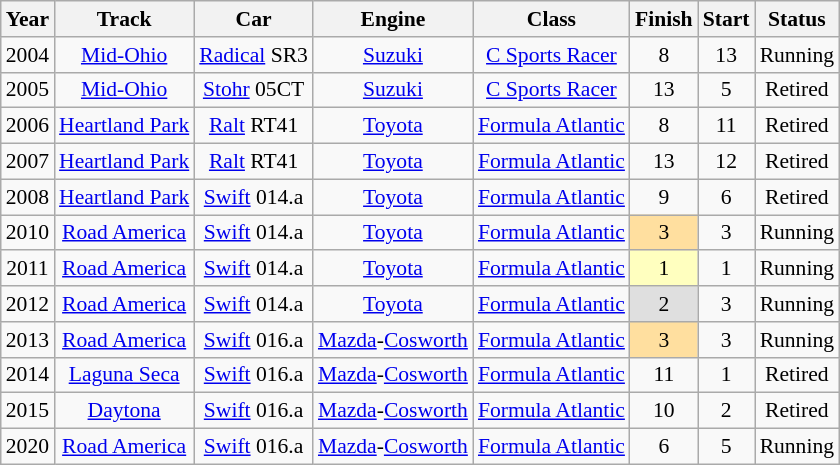<table class="wikitable" style="text-align:center; font-size:90%">
<tr>
<th>Year</th>
<th>Track</th>
<th>Car</th>
<th>Engine</th>
<th>Class</th>
<th>Finish</th>
<th>Start</th>
<th>Status</th>
</tr>
<tr>
<td>2004</td>
<td><a href='#'>Mid-Ohio</a></td>
<td><a href='#'>Radical</a> SR3</td>
<td><a href='#'>Suzuki</a></td>
<td><a href='#'>C Sports Racer</a></td>
<td>8</td>
<td>13</td>
<td>Running</td>
</tr>
<tr>
<td>2005</td>
<td><a href='#'>Mid-Ohio</a></td>
<td><a href='#'>Stohr</a> 05CT</td>
<td><a href='#'>Suzuki</a></td>
<td><a href='#'>C Sports Racer</a></td>
<td>13</td>
<td>5</td>
<td>Retired</td>
</tr>
<tr>
<td>2006</td>
<td><a href='#'>Heartland Park</a></td>
<td><a href='#'>Ralt</a> RT41</td>
<td><a href='#'>Toyota</a></td>
<td><a href='#'>Formula Atlantic</a></td>
<td>8</td>
<td>11</td>
<td>Retired</td>
</tr>
<tr>
<td>2007</td>
<td><a href='#'>Heartland Park</a></td>
<td><a href='#'>Ralt</a> RT41</td>
<td><a href='#'>Toyota</a></td>
<td><a href='#'>Formula Atlantic</a></td>
<td>13</td>
<td>12</td>
<td>Retired</td>
</tr>
<tr>
<td>2008</td>
<td><a href='#'>Heartland Park</a></td>
<td><a href='#'>Swift</a> 014.a</td>
<td><a href='#'>Toyota</a></td>
<td><a href='#'>Formula Atlantic</a></td>
<td>9</td>
<td>6</td>
<td>Retired</td>
</tr>
<tr>
<td>2010</td>
<td><a href='#'>Road America</a></td>
<td><a href='#'>Swift</a> 014.a</td>
<td><a href='#'>Toyota</a></td>
<td><a href='#'>Formula Atlantic</a></td>
<td style="background:#FFDF9F;">3</td>
<td>3</td>
<td>Running</td>
</tr>
<tr>
<td>2011</td>
<td><a href='#'>Road America</a></td>
<td><a href='#'>Swift</a> 014.a</td>
<td><a href='#'>Toyota</a></td>
<td><a href='#'>Formula Atlantic</a></td>
<td style="background:#FFFFBF;">1</td>
<td>1</td>
<td>Running</td>
</tr>
<tr>
<td>2012</td>
<td><a href='#'>Road America</a></td>
<td><a href='#'>Swift</a> 014.a</td>
<td><a href='#'>Toyota</a></td>
<td><a href='#'>Formula Atlantic</a></td>
<td style="background:#DFDFDF;">2</td>
<td>3</td>
<td>Running</td>
</tr>
<tr>
<td>2013</td>
<td><a href='#'>Road America</a></td>
<td><a href='#'>Swift</a> 016.a</td>
<td><a href='#'>Mazda</a>-<a href='#'>Cosworth</a></td>
<td><a href='#'>Formula Atlantic</a></td>
<td style="background:#FFDF9F;">3</td>
<td>3</td>
<td>Running</td>
</tr>
<tr>
<td>2014</td>
<td><a href='#'>Laguna Seca</a></td>
<td><a href='#'>Swift</a> 016.a</td>
<td><a href='#'>Mazda</a>-<a href='#'>Cosworth</a></td>
<td><a href='#'>Formula Atlantic</a></td>
<td>11</td>
<td>1</td>
<td>Retired</td>
</tr>
<tr>
<td>2015</td>
<td><a href='#'>Daytona</a></td>
<td><a href='#'>Swift</a> 016.a</td>
<td><a href='#'>Mazda</a>-<a href='#'>Cosworth</a></td>
<td><a href='#'>Formula Atlantic</a></td>
<td>10</td>
<td>2</td>
<td>Retired</td>
</tr>
<tr>
<td>2020</td>
<td><a href='#'>Road America</a></td>
<td><a href='#'>Swift</a> 016.a</td>
<td><a href='#'>Mazda</a>-<a href='#'>Cosworth</a></td>
<td><a href='#'>Formula Atlantic</a></td>
<td>6</td>
<td>5</td>
<td>Running</td>
</tr>
</table>
